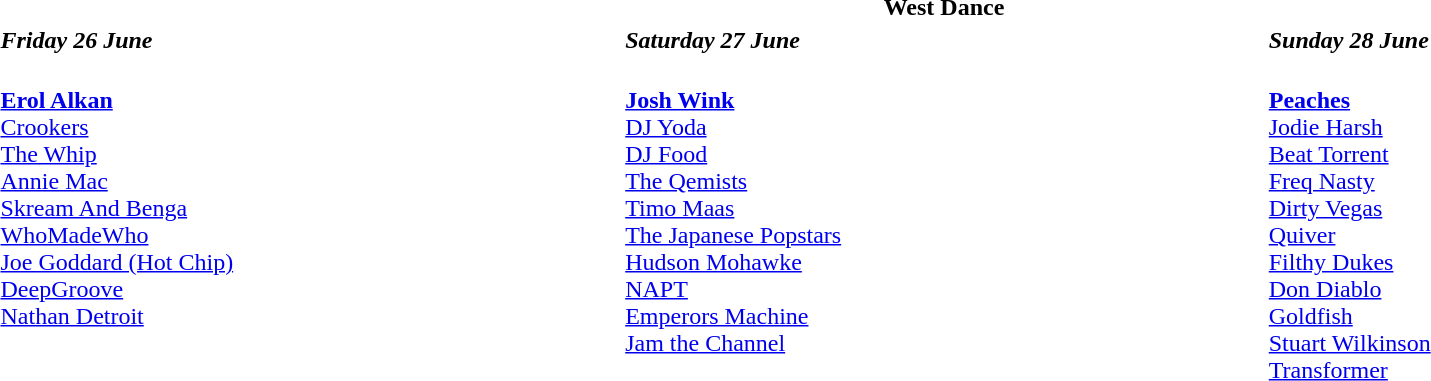<table class="collapsible collapsed" style="width:100%;">
<tr>
<th colspan=3>West Dance</th>
</tr>
<tr>
<td style="width:33%;"><strong><em>Friday 26 June</em></strong></td>
<td style="width:34%;"><strong><em>Saturday 27 June</em></strong></td>
<td style="width:33%;"><strong><em>Sunday 28 June</em></strong></td>
</tr>
<tr valign="top">
<td><br><strong><a href='#'>Erol Alkan</a></strong><br><a href='#'>Crookers</a><br><a href='#'>The Whip</a><br><a href='#'>Annie Mac</a><br><a href='#'>Skream And Benga</a><br><a href='#'>WhoMadeWho</a><br><a href='#'>Joe Goddard (Hot Chip)</a><br><a href='#'>DeepGroove</a><br><a href='#'>Nathan Detroit</a></td>
<td><br><strong><a href='#'>Josh Wink</a></strong><br><a href='#'>DJ Yoda</a><br><a href='#'>DJ Food</a><br><a href='#'>The Qemists</a><br><a href='#'>Timo Maas</a><br><a href='#'>The Japanese Popstars</a><br><a href='#'>Hudson Mohawke</a><br><a href='#'>NAPT</a><br><a href='#'>Emperors Machine</a><br><a href='#'>Jam the Channel</a></td>
<td><br><strong><a href='#'>Peaches</a></strong><br><a href='#'>Jodie Harsh</a><br><a href='#'>Beat Torrent</a><br><a href='#'>Freq Nasty</a><br><a href='#'>Dirty Vegas</a><br><a href='#'>Quiver</a><br><a href='#'>Filthy Dukes</a><br><a href='#'>Don Diablo</a><br><a href='#'>Goldfish</a><br><a href='#'>Stuart Wilkinson</a><br><a href='#'>Transformer</a></td>
</tr>
</table>
